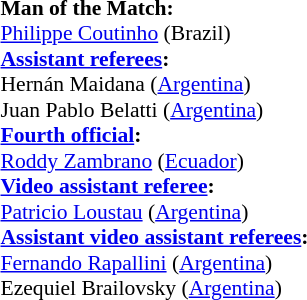<table width=50% style="font-size:90%">
<tr>
<td><br><strong>Man of the Match:</strong>
<br><a href='#'>Philippe Coutinho</a> (Brazil)<br><strong><a href='#'>Assistant referees</a>:</strong>
<br>Hernán Maidana (<a href='#'>Argentina</a>)
<br>Juan Pablo Belatti (<a href='#'>Argentina</a>)
<br><strong><a href='#'>Fourth official</a>:</strong>
<br><a href='#'>Roddy Zambrano</a> (<a href='#'>Ecuador</a>)
<br><strong><a href='#'>Video assistant referee</a>:</strong>
<br><a href='#'>Patricio Loustau</a> (<a href='#'>Argentina</a>)
<br><strong><a href='#'>Assistant video assistant referees</a>:</strong>
<br><a href='#'>Fernando Rapallini</a> (<a href='#'>Argentina</a>)
<br>Ezequiel Brailovsky (<a href='#'>Argentina</a>)</td>
</tr>
</table>
